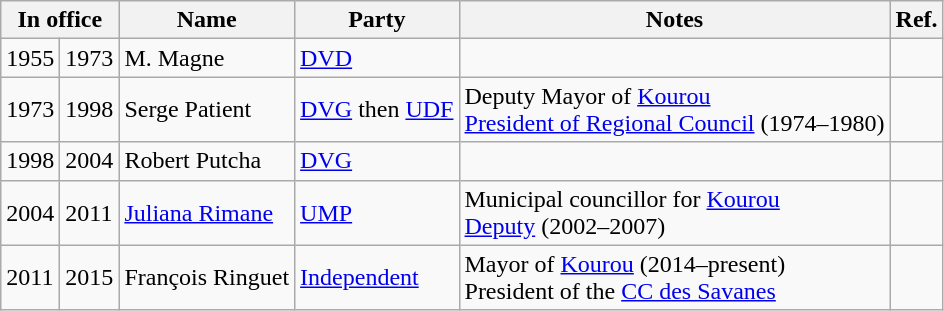<table class="wikitable">
<tr>
<th colspan="2">In office</th>
<th>Name</th>
<th>Party</th>
<th>Notes</th>
<th>Ref.</th>
</tr>
<tr>
<td>1955</td>
<td>1973</td>
<td>M. Magne</td>
<td><a href='#'>DVD</a></td>
<td></td>
<td></td>
</tr>
<tr>
<td>1973</td>
<td>1998</td>
<td>Serge Patient</td>
<td><a href='#'>DVG</a> then <a href='#'>UDF</a></td>
<td>Deputy Mayor of <a href='#'>Kourou</a><br><a href='#'>President of Regional Council</a> (1974–1980)</td>
<td></td>
</tr>
<tr>
<td>1998</td>
<td>2004</td>
<td>Robert Putcha</td>
<td><a href='#'>DVG</a></td>
<td></td>
<td></td>
</tr>
<tr>
<td>2004</td>
<td>2011</td>
<td><a href='#'>Juliana Rimane</a></td>
<td><a href='#'>UMP</a></td>
<td>Municipal councillor for <a href='#'>Kourou</a><br><a href='#'>Deputy</a> (2002–2007)</td>
<td></td>
</tr>
<tr>
<td>2011</td>
<td>2015</td>
<td>François Ringuet</td>
<td><a href='#'>Independent</a></td>
<td>Mayor of <a href='#'>Kourou</a> (2014–present)<br>President of the <a href='#'>CC des Savanes</a></td>
<td></td>
</tr>
</table>
